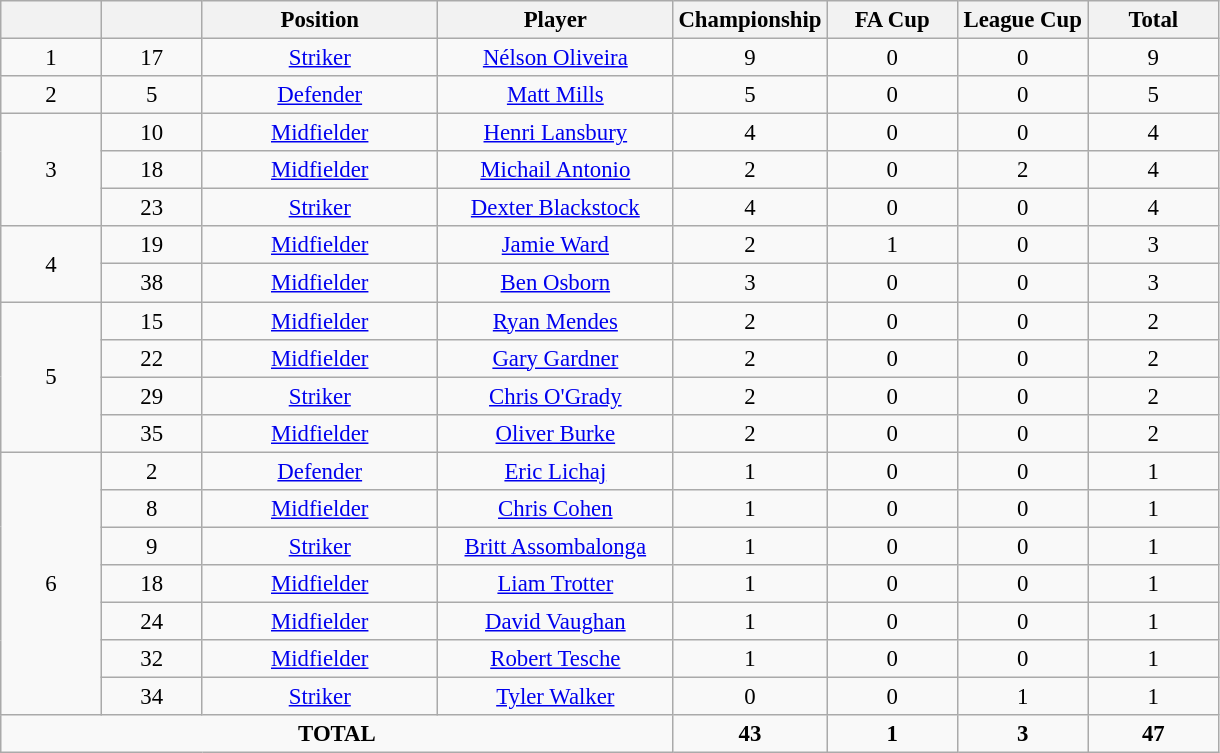<table class="wikitable" style="font-size: 95%; text-align: center;">
<tr>
<th width=60></th>
<th width=60></th>
<th width=150>Position</th>
<th width=150>Player</th>
<th width=80>Championship</th>
<th width=80>FA Cup</th>
<th width=80>League Cup</th>
<th width=80>Total</th>
</tr>
<tr>
<td rowspan="1">1</td>
<td>17</td>
<td><a href='#'>Striker</a></td>
<td><a href='#'>Nélson Oliveira</a></td>
<td>9</td>
<td>0</td>
<td>0</td>
<td>9</td>
</tr>
<tr>
<td rowspan="1">2</td>
<td>5</td>
<td><a href='#'>Defender</a></td>
<td><a href='#'>Matt Mills</a></td>
<td>5</td>
<td>0</td>
<td>0</td>
<td>5</td>
</tr>
<tr>
<td rowspan="3">3</td>
<td>10</td>
<td><a href='#'>Midfielder</a></td>
<td><a href='#'>Henri Lansbury</a></td>
<td>4</td>
<td>0</td>
<td>0</td>
<td>4</td>
</tr>
<tr>
<td>18</td>
<td><a href='#'>Midfielder</a></td>
<td><a href='#'>Michail Antonio</a></td>
<td>2</td>
<td>0</td>
<td>2</td>
<td>4</td>
</tr>
<tr>
<td>23</td>
<td><a href='#'>Striker</a></td>
<td><a href='#'>Dexter Blackstock</a></td>
<td>4</td>
<td>0</td>
<td>0</td>
<td>4</td>
</tr>
<tr>
<td rowspan="2">4</td>
<td>19</td>
<td><a href='#'>Midfielder</a></td>
<td><a href='#'>Jamie Ward</a></td>
<td>2</td>
<td>1</td>
<td>0</td>
<td>3</td>
</tr>
<tr>
<td>38</td>
<td><a href='#'>Midfielder</a></td>
<td><a href='#'>Ben Osborn</a></td>
<td>3</td>
<td>0</td>
<td>0</td>
<td>3</td>
</tr>
<tr>
<td rowspan="4">5</td>
<td>15</td>
<td><a href='#'>Midfielder</a></td>
<td><a href='#'>Ryan Mendes</a></td>
<td>2</td>
<td>0</td>
<td>0</td>
<td>2</td>
</tr>
<tr>
<td>22</td>
<td><a href='#'>Midfielder</a></td>
<td><a href='#'>Gary Gardner</a></td>
<td>2</td>
<td>0</td>
<td>0</td>
<td>2</td>
</tr>
<tr>
<td>29</td>
<td><a href='#'>Striker</a></td>
<td><a href='#'>Chris O'Grady</a></td>
<td>2</td>
<td>0</td>
<td>0</td>
<td>2</td>
</tr>
<tr>
<td>35</td>
<td><a href='#'>Midfielder</a></td>
<td><a href='#'>Oliver Burke</a></td>
<td>2</td>
<td>0</td>
<td>0</td>
<td>2</td>
</tr>
<tr>
<td rowspan="7">6</td>
<td>2</td>
<td><a href='#'>Defender</a></td>
<td><a href='#'>Eric Lichaj</a></td>
<td>1</td>
<td>0</td>
<td>0</td>
<td>1</td>
</tr>
<tr>
<td>8</td>
<td><a href='#'>Midfielder</a></td>
<td><a href='#'>Chris Cohen</a></td>
<td>1</td>
<td>0</td>
<td>0</td>
<td>1</td>
</tr>
<tr>
<td>9</td>
<td><a href='#'>Striker</a></td>
<td><a href='#'>Britt Assombalonga</a></td>
<td>1</td>
<td>0</td>
<td>0</td>
<td>1</td>
</tr>
<tr>
<td>18</td>
<td><a href='#'>Midfielder</a></td>
<td><a href='#'>Liam Trotter</a></td>
<td>1</td>
<td>0</td>
<td>0</td>
<td>1</td>
</tr>
<tr>
<td>24</td>
<td><a href='#'>Midfielder</a></td>
<td><a href='#'>David Vaughan</a></td>
<td>1</td>
<td>0</td>
<td>0</td>
<td>1</td>
</tr>
<tr>
<td>32</td>
<td><a href='#'>Midfielder</a></td>
<td><a href='#'>Robert Tesche</a></td>
<td>1</td>
<td>0</td>
<td>0</td>
<td>1</td>
</tr>
<tr>
<td>34</td>
<td><a href='#'>Striker</a></td>
<td><a href='#'>Tyler Walker</a></td>
<td>0</td>
<td>0</td>
<td>1</td>
<td>1</td>
</tr>
<tr>
<td colspan="4"><strong>TOTAL</strong></td>
<td><strong>43</strong></td>
<td><strong>1</strong></td>
<td><strong>3</strong></td>
<td><strong>47</strong></td>
</tr>
</table>
